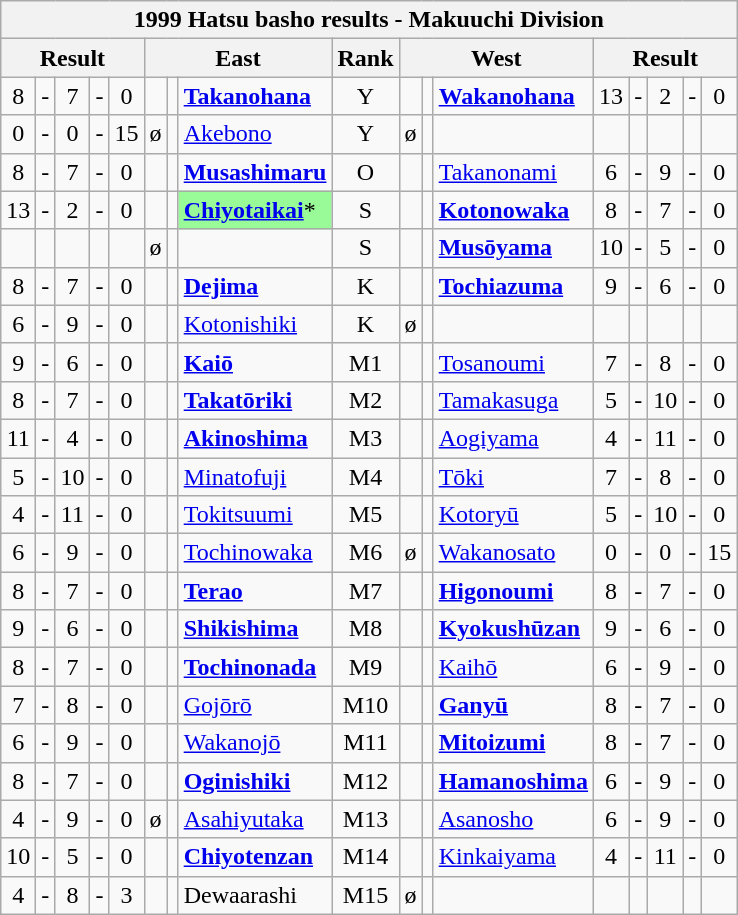<table class="wikitable">
<tr>
<th colspan="17">1999 Hatsu basho results - Makuuchi Division</th>
</tr>
<tr>
<th colspan="5">Result</th>
<th colspan="3">East</th>
<th>Rank</th>
<th colspan="3">West</th>
<th colspan="5">Result</th>
</tr>
<tr>
<td align=center>8</td>
<td align=center>-</td>
<td align=center>7</td>
<td align=center>-</td>
<td align=center>0</td>
<td align=center></td>
<td align=center></td>
<td><strong><a href='#'>Takanohana</a></strong></td>
<td align=center>Y</td>
<td align=center></td>
<td align=center></td>
<td><strong><a href='#'>Wakanohana</a></strong></td>
<td align=center>13</td>
<td align=center>-</td>
<td align=center>2</td>
<td align=center>-</td>
<td align=center>0</td>
</tr>
<tr>
<td align=center>0</td>
<td align=center>-</td>
<td align=center>0</td>
<td align=center>-</td>
<td align=center>15</td>
<td align=center>ø</td>
<td align=center></td>
<td><a href='#'>Akebono</a></td>
<td align=center>Y</td>
<td align=center>ø</td>
<td align=center></td>
<td></td>
<td align=center></td>
<td align=center></td>
<td align=center></td>
<td align=center></td>
<td align=center></td>
</tr>
<tr>
<td align=center>8</td>
<td align=center>-</td>
<td align=center>7</td>
<td align=center>-</td>
<td align=center>0</td>
<td align=center></td>
<td align=center></td>
<td><strong><a href='#'>Musashimaru</a></strong></td>
<td align=center>O</td>
<td align=center></td>
<td align=center></td>
<td><a href='#'>Takanonami</a></td>
<td align=center>6</td>
<td align=center>-</td>
<td align=center>9</td>
<td align=center>-</td>
<td align=center>0</td>
</tr>
<tr>
<td align=center>13</td>
<td align=center>-</td>
<td align=center>2</td>
<td align=center>-</td>
<td align=center>0</td>
<td align=center></td>
<td align=center></td>
<td style="background: PaleGreen;"><strong><a href='#'>Chiyotaikai</a></strong>*</td>
<td align=center>S</td>
<td align=center></td>
<td align=center></td>
<td><strong><a href='#'>Kotonowaka</a></strong></td>
<td align=center>8</td>
<td align=center>-</td>
<td align=center>7</td>
<td align=center>-</td>
<td align=center>0</td>
</tr>
<tr>
<td align=center></td>
<td align=center></td>
<td align=center></td>
<td align=center></td>
<td align=center></td>
<td align=center>ø</td>
<td align=center></td>
<td></td>
<td align=center>S</td>
<td align=center></td>
<td align=center></td>
<td><strong><a href='#'>Musōyama</a></strong></td>
<td align=center>10</td>
<td align=center>-</td>
<td align=center>5</td>
<td align=center>-</td>
<td align=center>0</td>
</tr>
<tr>
<td align=center>8</td>
<td align=center>-</td>
<td align=center>7</td>
<td align=center>-</td>
<td align=center>0</td>
<td align=center></td>
<td align=center></td>
<td><strong><a href='#'>Dejima</a></strong></td>
<td align=center>K</td>
<td align=center></td>
<td align=center></td>
<td><strong><a href='#'>Tochiazuma</a></strong></td>
<td align=center>9</td>
<td align=center>-</td>
<td align=center>6</td>
<td align=center>-</td>
<td align=center>0</td>
</tr>
<tr>
<td align=center>6</td>
<td align=center>-</td>
<td align=center>9</td>
<td align=center>-</td>
<td align=center>0</td>
<td align=center></td>
<td align=center></td>
<td><a href='#'>Kotonishiki</a></td>
<td align=center>K</td>
<td align=center>ø</td>
<td align=center></td>
<td></td>
<td align=center></td>
<td align=center></td>
<td align=center></td>
<td align=center></td>
<td align=center></td>
</tr>
<tr>
<td align=center>9</td>
<td align=center>-</td>
<td align=center>6</td>
<td align=center>-</td>
<td align=center>0</td>
<td align=center></td>
<td align=center></td>
<td><strong><a href='#'>Kaiō</a></strong></td>
<td align=center>M1</td>
<td align=center></td>
<td align=center></td>
<td><a href='#'>Tosanoumi</a></td>
<td align=center>7</td>
<td align=center>-</td>
<td align=center>8</td>
<td align=center>-</td>
<td align=center>0</td>
</tr>
<tr>
<td align=center>8</td>
<td align=center>-</td>
<td align=center>7</td>
<td align=center>-</td>
<td align=center>0</td>
<td align=center></td>
<td align=center></td>
<td><strong><a href='#'>Takatōriki</a></strong></td>
<td align=center>M2</td>
<td align=center></td>
<td align=center></td>
<td><a href='#'>Tamakasuga</a></td>
<td align=center>5</td>
<td align=center>-</td>
<td align=center>10</td>
<td align=center>-</td>
<td align=center>0</td>
</tr>
<tr>
<td align=center>11</td>
<td align=center>-</td>
<td align=center>4</td>
<td align=center>-</td>
<td align=center>0</td>
<td align=center></td>
<td align=center></td>
<td><strong><a href='#'>Akinoshima</a></strong></td>
<td align=center>M3</td>
<td align=center></td>
<td align=center></td>
<td><a href='#'>Aogiyama</a></td>
<td align=center>4</td>
<td align=center>-</td>
<td align=center>11</td>
<td align=center>-</td>
<td align=center>0</td>
</tr>
<tr>
<td align=center>5</td>
<td align=center>-</td>
<td align=center>10</td>
<td align=center>-</td>
<td align=center>0</td>
<td align=center></td>
<td align=center></td>
<td><a href='#'>Minatofuji</a></td>
<td align=center>M4</td>
<td align=center></td>
<td align=center></td>
<td><a href='#'>Tōki</a></td>
<td align=center>7</td>
<td align=center>-</td>
<td align=center>8</td>
<td align=center>-</td>
<td align=center>0</td>
</tr>
<tr>
<td align=center>4</td>
<td align=center>-</td>
<td align=center>11</td>
<td align=center>-</td>
<td align=center>0</td>
<td align=center></td>
<td align=center></td>
<td><a href='#'>Tokitsuumi</a></td>
<td align=center>M5</td>
<td align=center></td>
<td align=center></td>
<td><a href='#'>Kotoryū</a></td>
<td align=center>5</td>
<td align=center>-</td>
<td align=center>10</td>
<td align=center>-</td>
<td align=center>0</td>
</tr>
<tr>
<td align=center>6</td>
<td align=center>-</td>
<td align=center>9</td>
<td align=center>-</td>
<td align=center>0</td>
<td align=center></td>
<td align=center></td>
<td><a href='#'>Tochinowaka</a></td>
<td align=center>M6</td>
<td align=center>ø</td>
<td align=center></td>
<td><a href='#'>Wakanosato</a></td>
<td align=center>0</td>
<td align=center>-</td>
<td align=center>0</td>
<td align=center>-</td>
<td align=center>15</td>
</tr>
<tr>
<td align=center>8</td>
<td align=center>-</td>
<td align=center>7</td>
<td align=center>-</td>
<td align=center>0</td>
<td align=center></td>
<td align=center></td>
<td><strong><a href='#'>Terao</a></strong></td>
<td align=center>M7</td>
<td align=center></td>
<td align=center></td>
<td><strong><a href='#'>Higonoumi</a></strong></td>
<td align=center>8</td>
<td align=center>-</td>
<td align=center>7</td>
<td align=center>-</td>
<td align=center>0</td>
</tr>
<tr>
<td align=center>9</td>
<td align=center>-</td>
<td align=center>6</td>
<td align=center>-</td>
<td align=center>0</td>
<td align=center></td>
<td align=center></td>
<td><strong><a href='#'>Shikishima</a></strong></td>
<td align=center>M8</td>
<td align=center></td>
<td align=center></td>
<td><strong><a href='#'>Kyokushūzan</a></strong></td>
<td align=center>9</td>
<td align=center>-</td>
<td align=center>6</td>
<td align=center>-</td>
<td align=center>0</td>
</tr>
<tr>
<td align=center>8</td>
<td align=center>-</td>
<td align=center>7</td>
<td align=center>-</td>
<td align=center>0</td>
<td align=center></td>
<td align=center></td>
<td><strong><a href='#'>Tochinonada</a></strong></td>
<td align=center>M9</td>
<td align=center></td>
<td align=center></td>
<td><a href='#'>Kaihō</a></td>
<td align=center>6</td>
<td align=center>-</td>
<td align=center>9</td>
<td align=center>-</td>
<td align=center>0</td>
</tr>
<tr>
<td align=center>7</td>
<td align=center>-</td>
<td align=center>8</td>
<td align=center>-</td>
<td align=center>0</td>
<td align=center></td>
<td align=center></td>
<td><a href='#'>Gojōrō</a></td>
<td align=center>M10</td>
<td align=center></td>
<td align=center></td>
<td><strong><a href='#'>Ganyū</a></strong></td>
<td align=center>8</td>
<td align=center>-</td>
<td align=center>7</td>
<td align=center>-</td>
<td align=center>0</td>
</tr>
<tr>
<td align=center>6</td>
<td align=center>-</td>
<td align=center>9</td>
<td align=center>-</td>
<td align=center>0</td>
<td align=center></td>
<td align=center></td>
<td><a href='#'>Wakanojō</a></td>
<td align=center>M11</td>
<td align=center></td>
<td align=center></td>
<td><strong><a href='#'>Mitoizumi</a></strong></td>
<td align=center>8</td>
<td align=center>-</td>
<td align=center>7</td>
<td align=center>-</td>
<td align=center>0</td>
</tr>
<tr>
<td align=center>8</td>
<td align=center>-</td>
<td align=center>7</td>
<td align=center>-</td>
<td align=center>0</td>
<td align=center></td>
<td align=center></td>
<td><strong><a href='#'>Oginishiki</a></strong></td>
<td align=center>M12</td>
<td align=center></td>
<td align=center></td>
<td><strong><a href='#'>Hamanoshima</a></strong></td>
<td align=center>6</td>
<td align=center>-</td>
<td align=center>9</td>
<td align=center>-</td>
<td align=center>0</td>
</tr>
<tr>
<td align=center>4</td>
<td align=center>-</td>
<td align=center>9</td>
<td align=center>-</td>
<td align=center>0</td>
<td align=center>ø</td>
<td align=center></td>
<td><a href='#'>Asahiyutaka</a></td>
<td align=center>M13</td>
<td align=center></td>
<td align=center></td>
<td><a href='#'>Asanosho</a></td>
<td align=center>6</td>
<td align=center>-</td>
<td align=center>9</td>
<td align=center>-</td>
<td align=center>0</td>
</tr>
<tr>
<td align=center>10</td>
<td align=center>-</td>
<td align=center>5</td>
<td align=center>-</td>
<td align=center>0</td>
<td align=center></td>
<td align=center></td>
<td><strong><a href='#'>Chiyotenzan</a></strong></td>
<td align=center>M14</td>
<td align=center></td>
<td align=center></td>
<td><a href='#'>Kinkaiyama</a></td>
<td align=center>4</td>
<td align=center>-</td>
<td align=center>11</td>
<td align=center>-</td>
<td align=center>0</td>
</tr>
<tr>
<td align=center>4</td>
<td align=center>-</td>
<td align=center>8</td>
<td align=center>-</td>
<td align=center>3</td>
<td align=center></td>
<td align=center></td>
<td>Dewaarashi</td>
<td align=center>M15</td>
<td align=center>ø</td>
<td align=center></td>
<td></td>
<td align=center></td>
<td align=center></td>
<td align=center></td>
<td align=center></td>
<td align=center></td>
</tr>
</table>
